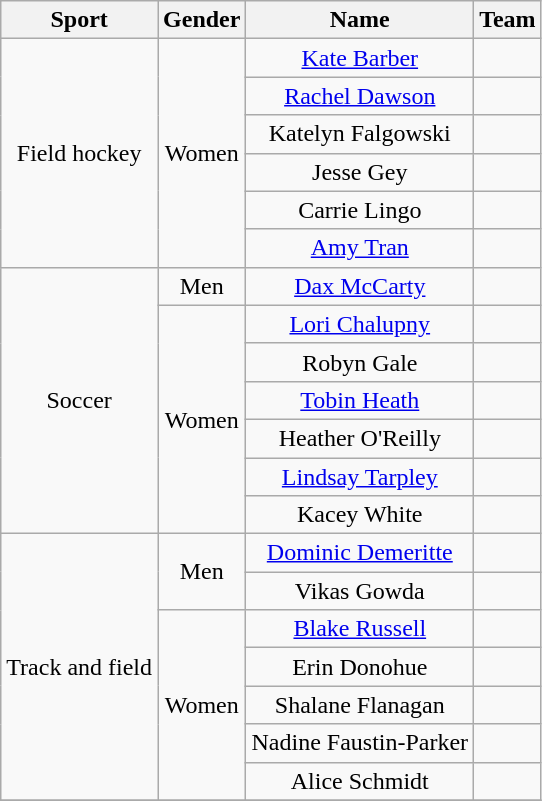<table class="wikitable" style="text-align: center;">
<tr>
<th>Sport</th>
<th>Gender</th>
<th>Name</th>
<th>Team</th>
</tr>
<tr>
<td rowspan="6">Field hockey</td>
<td rowspan="6">Women</td>
<td><a href='#'>Kate Barber</a></td>
<td></td>
</tr>
<tr>
<td><a href='#'>Rachel Dawson</a></td>
<td></td>
</tr>
<tr>
<td>Katelyn Falgowski</td>
<td></td>
</tr>
<tr>
<td>Jesse Gey</td>
<td></td>
</tr>
<tr>
<td>Carrie Lingo</td>
<td></td>
</tr>
<tr>
<td><a href='#'>Amy Tran</a></td>
<td></td>
</tr>
<tr>
<td rowspan="7">Soccer</td>
<td>Men</td>
<td><a href='#'>Dax McCarty</a></td>
<td></td>
</tr>
<tr>
<td rowspan="6">Women</td>
<td><a href='#'>Lori Chalupny</a></td>
<td></td>
</tr>
<tr>
<td>Robyn Gale</td>
<td></td>
</tr>
<tr>
<td><a href='#'>Tobin Heath</a></td>
<td></td>
</tr>
<tr>
<td>Heather O'Reilly</td>
<td></td>
</tr>
<tr>
<td><a href='#'>Lindsay Tarpley</a></td>
<td></td>
</tr>
<tr>
<td>Kacey White</td>
<td></td>
</tr>
<tr>
<td rowspan="7">Track and field</td>
<td rowspan="2">Men</td>
<td><a href='#'>Dominic Demeritte</a></td>
<td></td>
</tr>
<tr>
<td>Vikas Gowda</td>
<td></td>
</tr>
<tr>
<td rowspan="5">Women</td>
<td><a href='#'>Blake Russell</a></td>
<td></td>
</tr>
<tr>
<td>Erin Donohue</td>
<td></td>
</tr>
<tr>
<td>Shalane Flanagan</td>
<td></td>
</tr>
<tr>
<td>Nadine Faustin-Parker</td>
<td></td>
</tr>
<tr>
<td>Alice Schmidt</td>
<td></td>
</tr>
<tr>
</tr>
</table>
